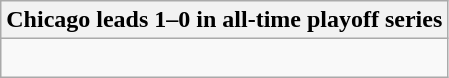<table class="wikitable collapsible collapsed">
<tr>
<th>Chicago leads 1–0 in all-time playoff series</th>
</tr>
<tr>
<td><br></td>
</tr>
</table>
